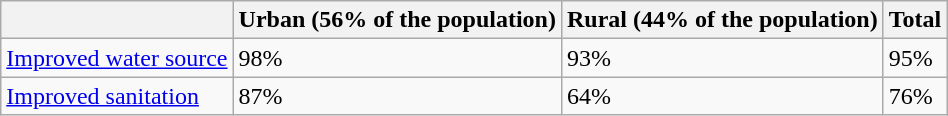<table class="wikitable">
<tr>
<th></th>
<th>Urban (56% of the population)</th>
<th>Rural (44% of the population)</th>
<th>Total</th>
</tr>
<tr>
<td><a href='#'>Improved water source</a></td>
<td>98%</td>
<td>93%</td>
<td>95%</td>
</tr>
<tr>
<td><a href='#'>Improved sanitation</a></td>
<td>87%</td>
<td>64%</td>
<td>76%</td>
</tr>
</table>
